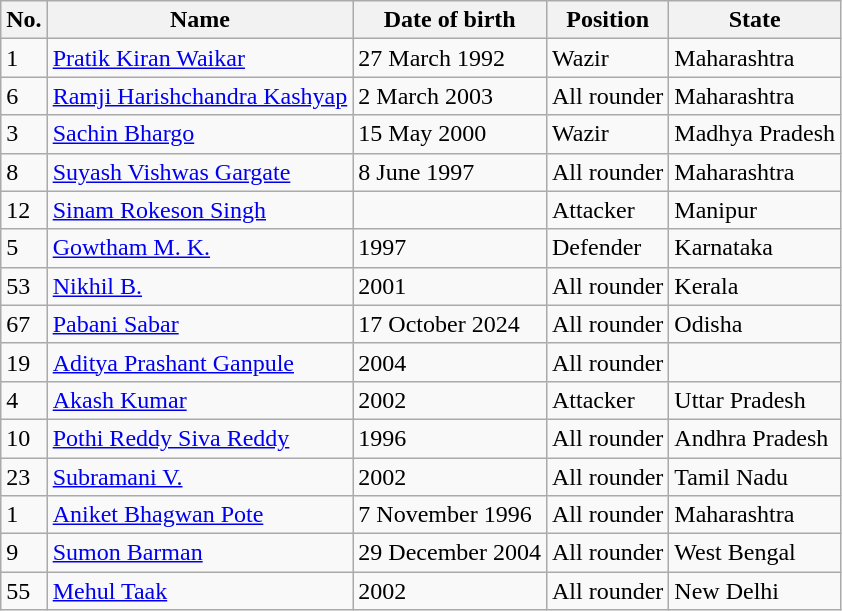<table class="wikitable sortable" style="text-align: left">
<tr>
<th>No.</th>
<th style="text-align:center;">Name</th>
<th>Date of birth</th>
<th>Position</th>
<th>State</th>
</tr>
<tr>
<td>1</td>
<td><a href='#'>Pratik Kiran Waikar</a></td>
<td>27 March 1992</td>
<td>Wazir</td>
<td>Maharashtra</td>
</tr>
<tr>
<td>6</td>
<td><a href='#'>Ramji Harishchandra Kashyap</a></td>
<td>2 March 2003</td>
<td>All rounder</td>
<td>Maharashtra</td>
</tr>
<tr>
<td>3</td>
<td><a href='#'>Sachin Bhargo</a></td>
<td>15 May 2000</td>
<td>Wazir</td>
<td>Madhya Pradesh</td>
</tr>
<tr>
<td>8</td>
<td><a href='#'>Suyash Vishwas Gargate</a></td>
<td>8 June 1997</td>
<td>All rounder</td>
<td>Maharashtra</td>
</tr>
<tr>
<td>12</td>
<td><a href='#'>Sinam Rokeson Singh</a></td>
<td></td>
<td>Attacker</td>
<td>Manipur</td>
</tr>
<tr>
<td>5</td>
<td><a href='#'>Gowtham M. K.</a></td>
<td>1997</td>
<td>Defender</td>
<td>Karnataka</td>
</tr>
<tr>
<td>53</td>
<td><a href='#'>Nikhil B.</a></td>
<td>2001</td>
<td>All rounder</td>
<td>Kerala</td>
</tr>
<tr>
<td>67</td>
<td><a href='#'>Pabani Sabar</a></td>
<td>17 October 2024</td>
<td>All rounder</td>
<td>Odisha</td>
</tr>
<tr>
<td>19</td>
<td><a href='#'>Aditya Prashant Ganpule</a></td>
<td>2004</td>
<td>All rounder</td>
<td></td>
</tr>
<tr>
<td>4</td>
<td><a href='#'>Akash Kumar</a></td>
<td>2002</td>
<td>Attacker</td>
<td>Uttar Pradesh</td>
</tr>
<tr>
<td>10</td>
<td><a href='#'>Pothi Reddy Siva Reddy</a></td>
<td>1996</td>
<td>All rounder</td>
<td>Andhra Pradesh</td>
</tr>
<tr>
<td>23</td>
<td><a href='#'>Subramani V.</a></td>
<td>2002</td>
<td>All rounder</td>
<td>Tamil Nadu</td>
</tr>
<tr>
<td>1</td>
<td><a href='#'>Aniket Bhagwan Pote</a></td>
<td>7 November 1996</td>
<td>All rounder</td>
<td>Maharashtra</td>
</tr>
<tr>
<td>9</td>
<td><a href='#'>Sumon Barman</a></td>
<td>29 December 2004</td>
<td>All rounder</td>
<td>West Bengal</td>
</tr>
<tr>
<td>55</td>
<td><a href='#'>Mehul Taak</a></td>
<td>2002</td>
<td>All rounder</td>
<td>New Delhi</td>
</tr>
</table>
